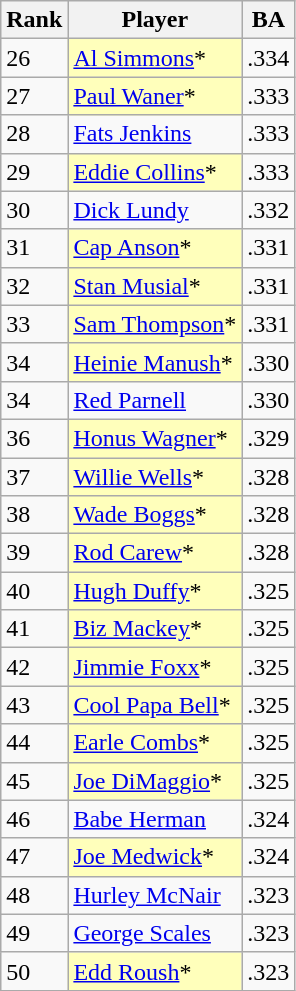<table class="wikitable" style="float:left;">
<tr style="white-space: nowrap;">
<th>Rank</th>
<th>Player</th>
<th>BA</th>
</tr>
<tr>
<td>26</td>
<td style="background:#ffffbb;"><a href='#'>Al Simmons</a>*</td>
<td>.334</td>
</tr>
<tr>
<td>27</td>
<td style="background:#ffffbb;"><a href='#'>Paul Waner</a>*</td>
<td>.333</td>
</tr>
<tr>
<td>28</td>
<td><a href='#'>Fats Jenkins</a></td>
<td>.333</td>
</tr>
<tr>
<td>29</td>
<td style="background:#ffffbb;"><a href='#'>Eddie Collins</a>*</td>
<td>.333</td>
</tr>
<tr>
<td>30</td>
<td><a href='#'>Dick Lundy</a></td>
<td>.332</td>
</tr>
<tr>
<td>31</td>
<td style="background:#ffffbb;"><a href='#'>Cap Anson</a>*</td>
<td>.331</td>
</tr>
<tr>
<td>32</td>
<td style="background:#ffffbb;"><a href='#'>Stan Musial</a>*</td>
<td>.331</td>
</tr>
<tr>
<td>33</td>
<td style="background:#ffffbb;"><a href='#'>Sam Thompson</a>*</td>
<td>.331</td>
</tr>
<tr>
<td>34</td>
<td style="background:#ffffbb;"><a href='#'>Heinie Manush</a>*</td>
<td>.330</td>
</tr>
<tr>
<td>34</td>
<td><a href='#'>Red Parnell</a></td>
<td>.330</td>
</tr>
<tr>
<td>36</td>
<td style="background:#ffffbb;"><a href='#'>Honus Wagner</a>*</td>
<td>.329</td>
</tr>
<tr>
<td>37</td>
<td style="background:#ffffbb;"><a href='#'>Willie Wells</a>*</td>
<td>.328</td>
</tr>
<tr>
<td>38</td>
<td style="background:#ffffbb;"><a href='#'>Wade Boggs</a>*</td>
<td>.328</td>
</tr>
<tr>
<td>39</td>
<td style="background:#ffffbb;"><a href='#'>Rod Carew</a>*</td>
<td>.328</td>
</tr>
<tr>
<td>40</td>
<td style="background:#ffffbb;"><a href='#'>Hugh Duffy</a>*</td>
<td>.325</td>
</tr>
<tr>
<td>41</td>
<td style="background:#ffffbb;"><a href='#'>Biz Mackey</a>*</td>
<td>.325</td>
</tr>
<tr>
<td>42</td>
<td style="background:#ffffbb;"><a href='#'>Jimmie Foxx</a>*</td>
<td>.325</td>
</tr>
<tr>
<td>43</td>
<td style="background:#ffffbb;"><a href='#'>Cool Papa Bell</a>*</td>
<td>.325</td>
</tr>
<tr>
<td>44</td>
<td style="background:#ffffbb;"><a href='#'>Earle Combs</a>*</td>
<td>.325</td>
</tr>
<tr>
<td>45</td>
<td style="background:#ffffbb;"><a href='#'>Joe DiMaggio</a>*</td>
<td>.325</td>
</tr>
<tr>
<td>46</td>
<td><a href='#'>Babe Herman</a></td>
<td>.324</td>
</tr>
<tr>
<td>47</td>
<td style="background:#ffffbb;"><a href='#'>Joe Medwick</a>*</td>
<td>.324</td>
</tr>
<tr>
<td>48</td>
<td><a href='#'>Hurley McNair</a></td>
<td>.323</td>
</tr>
<tr>
<td>49</td>
<td><a href='#'>George Scales</a></td>
<td>.323</td>
</tr>
<tr>
<td>50</td>
<td style="background:#ffffbb;"><a href='#'>Edd Roush</a>*</td>
<td>.323</td>
</tr>
</table>
